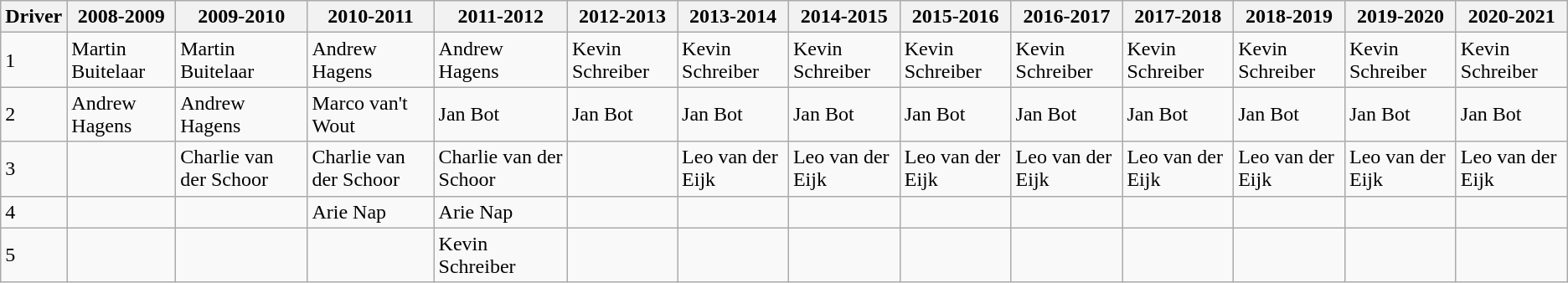<table class="wikitable">
<tr>
<th>Driver</th>
<th>2008-2009</th>
<th>2009-2010</th>
<th>2010-2011</th>
<th>2011-2012</th>
<th>2012-2013</th>
<th>2013-2014</th>
<th>2014-2015</th>
<th>2015-2016</th>
<th>2016-2017</th>
<th>2017-2018</th>
<th>2018-2019</th>
<th>2019-2020</th>
<th>2020-2021</th>
</tr>
<tr>
<td>1</td>
<td>Martin Buitelaar</td>
<td>Martin Buitelaar</td>
<td>Andrew Hagens</td>
<td>Andrew Hagens</td>
<td>Kevin Schreiber</td>
<td>Kevin Schreiber</td>
<td>Kevin Schreiber</td>
<td>Kevin Schreiber</td>
<td>Kevin Schreiber</td>
<td>Kevin Schreiber</td>
<td>Kevin Schreiber</td>
<td>Kevin Schreiber</td>
<td>Kevin Schreiber</td>
</tr>
<tr>
<td>2</td>
<td>Andrew Hagens</td>
<td>Andrew Hagens</td>
<td>Marco van't Wout</td>
<td>Jan Bot</td>
<td>Jan Bot</td>
<td>Jan Bot</td>
<td>Jan Bot</td>
<td>Jan Bot</td>
<td>Jan Bot</td>
<td>Jan Bot</td>
<td>Jan Bot</td>
<td>Jan Bot</td>
<td>Jan Bot</td>
</tr>
<tr>
<td>3</td>
<td></td>
<td>Charlie van der Schoor</td>
<td>Charlie van der Schoor</td>
<td>Charlie van der Schoor</td>
<td></td>
<td>Leo van der Eijk</td>
<td>Leo van der Eijk</td>
<td>Leo van der Eijk</td>
<td>Leo van der Eijk</td>
<td>Leo van der Eijk</td>
<td>Leo van der Eijk</td>
<td>Leo van der Eijk</td>
<td>Leo van der Eijk</td>
</tr>
<tr>
<td>4</td>
<td></td>
<td></td>
<td>Arie Nap</td>
<td>Arie Nap</td>
<td></td>
<td></td>
<td></td>
<td></td>
<td></td>
<td></td>
<td></td>
<td></td>
<td></td>
</tr>
<tr>
<td>5</td>
<td></td>
<td></td>
<td></td>
<td>Kevin Schreiber</td>
<td></td>
<td></td>
<td></td>
<td></td>
<td></td>
<td></td>
<td></td>
<td></td>
<td></td>
</tr>
</table>
